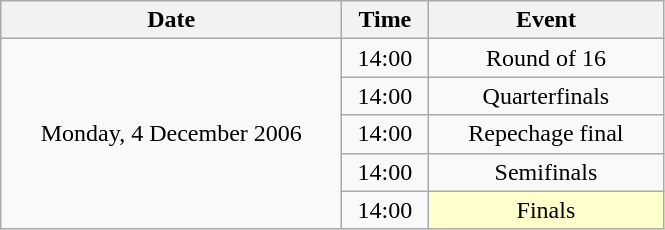<table class = "wikitable" style="text-align:center;">
<tr>
<th width=220>Date</th>
<th width=50>Time</th>
<th width=150>Event</th>
</tr>
<tr>
<td rowspan=5>Monday, 4 December 2006</td>
<td>14:00</td>
<td>Round of 16</td>
</tr>
<tr>
<td>14:00</td>
<td>Quarterfinals</td>
</tr>
<tr>
<td>14:00</td>
<td>Repechage final</td>
</tr>
<tr>
<td>14:00</td>
<td>Semifinals</td>
</tr>
<tr>
<td>14:00</td>
<td bgcolor=ffffcc>Finals</td>
</tr>
</table>
